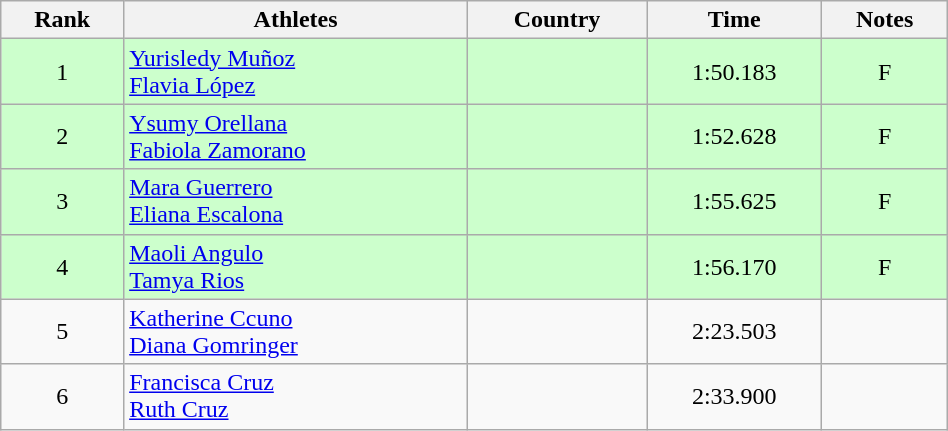<table class="wikitable" width=50% style="text-align:center">
<tr>
<th>Rank</th>
<th>Athletes</th>
<th>Country</th>
<th>Time</th>
<th>Notes</th>
</tr>
<tr bgcolor=#ccffcc>
<td>1</td>
<td align=left><a href='#'>Yurisledy Muñoz</a><br><a href='#'>Flavia López</a></td>
<td align=left></td>
<td>1:50.183</td>
<td>F</td>
</tr>
<tr bgcolor=#ccffcc>
<td>2</td>
<td align=left><a href='#'>Ysumy Orellana</a><br><a href='#'>Fabiola Zamorano</a></td>
<td align=left></td>
<td>1:52.628</td>
<td>F</td>
</tr>
<tr bgcolor=#ccffcc>
<td>3</td>
<td align=left><a href='#'>Mara Guerrero</a><br><a href='#'>Eliana Escalona</a></td>
<td align=left></td>
<td>1:55.625</td>
<td>F</td>
</tr>
<tr bgcolor=#ccffcc>
<td>4</td>
<td align=left><a href='#'>Maoli Angulo</a><br><a href='#'>Tamya Rios</a></td>
<td align=left></td>
<td>1:56.170</td>
<td>F</td>
</tr>
<tr>
<td>5</td>
<td align=left><a href='#'>Katherine Ccuno</a><br><a href='#'>Diana Gomringer</a></td>
<td align=left></td>
<td>2:23.503</td>
<td></td>
</tr>
<tr>
<td>6</td>
<td align=left><a href='#'>Francisca Cruz</a><br><a href='#'>Ruth Cruz</a></td>
<td align=left></td>
<td>2:33.900</td>
<td></td>
</tr>
</table>
